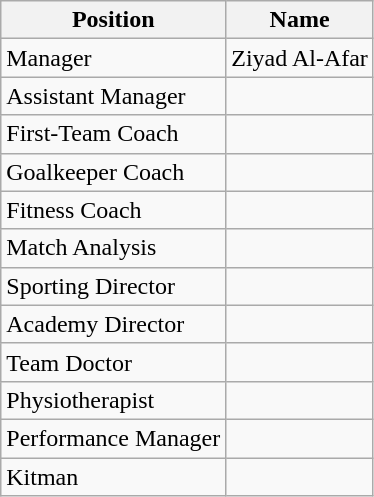<table class="wikitable">
<tr>
<th>Position</th>
<th>Name</th>
</tr>
<tr>
<td>Manager</td>
<td> Ziyad Al-Afar</td>
</tr>
<tr>
<td>Assistant Manager</td>
<td></td>
</tr>
<tr>
<td>First-Team Coach</td>
<td></td>
</tr>
<tr>
<td>Goalkeeper Coach</td>
<td></td>
</tr>
<tr>
<td>Fitness Coach</td>
<td></td>
</tr>
<tr>
<td>Match Analysis</td>
<td></td>
</tr>
<tr>
<td>Sporting Director</td>
<td></td>
</tr>
<tr>
<td>Academy Director</td>
<td></td>
</tr>
<tr>
<td>Team Doctor</td>
<td></td>
</tr>
<tr>
<td>Physiotherapist</td>
<td></td>
</tr>
<tr>
<td>Performance Manager</td>
<td></td>
</tr>
<tr>
<td>Kitman</td>
<td></td>
</tr>
</table>
